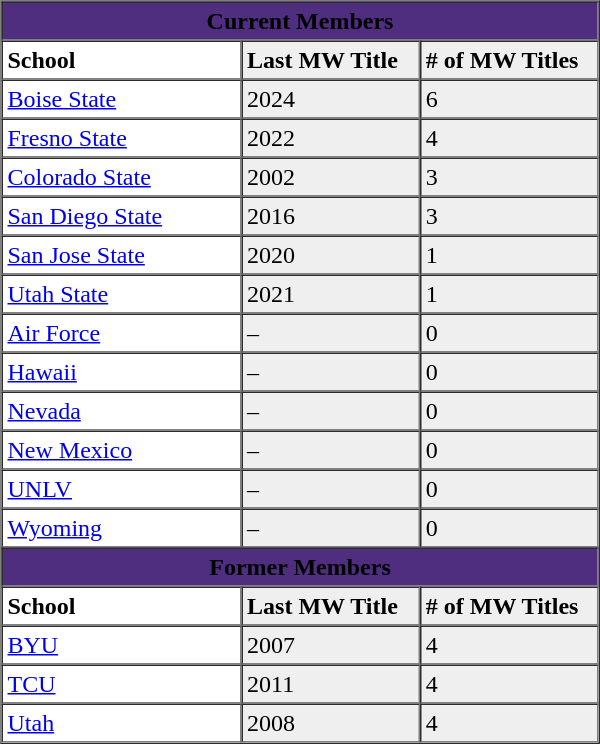<table border="1" cellpadding="3" cellspacing="0" align="right" width="400px">
<tr>
<td colspan=4 align="center" bgcolor="#4F2D7F"><span><strong>Current Members</strong></span></td>
</tr>
<tr>
<td style="background:#ffffff;" width="110"><strong>School</strong></td>
<td style="background:#efefef;" width="80"><strong>Last MW Title</strong></td>
<td style="background:#efefef;" width="80"><strong># of MW Titles</strong></td>
</tr>
<tr>
<td bgcolor="#ffffff"><a href='#'>Boise State</a></td>
<td bgcolor="#efefef">2024</td>
<td bgcolor="#efefef">6</td>
</tr>
<tr>
<td bgcolor="#ffffff"><a href='#'>Fresno State</a></td>
<td bgcolor="#efefef">2022</td>
<td bgcolor="#efefef">4</td>
</tr>
<tr>
<td bgcolor="#ffffff"><a href='#'>Colorado State</a></td>
<td bgcolor="#efefef">2002</td>
<td bgcolor="#efefef">3</td>
</tr>
<tr>
<td bgcolor="#ffffff"><a href='#'>San Diego State</a></td>
<td bgcolor="#efefef">2016</td>
<td bgcolor="#efefef">3</td>
</tr>
<tr>
<td bgcolor="#ffffff"><a href='#'>San Jose State</a></td>
<td bgcolor="#efefef">2020</td>
<td bgcolor="#efefef">1</td>
</tr>
<tr>
<td bgcolor="#ffffff"><a href='#'>Utah State</a></td>
<td bgcolor="#efefef">2021</td>
<td bgcolor="#efefef">1</td>
</tr>
<tr>
<td bgcolor="#ffffff"><a href='#'>Air Force</a></td>
<td bgcolor="#efefef">–</td>
<td bgcolor="#efefef">0</td>
</tr>
<tr>
<td bgcolor="#ffffff"><a href='#'>Hawaii</a></td>
<td bgcolor="#efefef">–</td>
<td bgcolor="#efefef">0</td>
</tr>
<tr>
<td bgcolor="#ffffff"><a href='#'>Nevada</a></td>
<td bgcolor="#efefef">–</td>
<td bgcolor="#efefef">0</td>
</tr>
<tr>
<td bgcolor="#ffffff"><a href='#'>New Mexico</a></td>
<td bgcolor="#efefef">–</td>
<td bgcolor="#efefef">0</td>
</tr>
<tr>
<td bgcolor="#ffffff"><a href='#'>UNLV</a></td>
<td bgcolor="#efefef">–</td>
<td bgcolor="#efefef">0</td>
</tr>
<tr>
<td bgcolor="#ffffff"><a href='#'>Wyoming</a></td>
<td bgcolor="#efefef">–</td>
<td bgcolor="#efefef">0</td>
</tr>
<tr>
<td colspan=4 align="center" bgcolor="#4F2D7F"><span><strong>Former Members</strong></span></td>
</tr>
<tr>
<td style="background:#ffffff;" width="110"><strong>School</strong></td>
<td style="background:#efefef;" width="80"><strong>Last MW Title</strong></td>
<td style="background:#efefef;" width="80"><strong># of MW Titles</strong></td>
</tr>
<tr>
<td bgcolor="#ffffff"><a href='#'>BYU</a></td>
<td bgcolor="#efefef">2007</td>
<td bgcolor="#efefef">4</td>
</tr>
<tr>
<td bgcolor="#ffffff"><a href='#'>TCU</a></td>
<td bgcolor="#efefef">2011</td>
<td bgcolor="#efefef">4</td>
</tr>
<tr>
<td bgcolor="#ffffff"><a href='#'>Utah</a></td>
<td bgcolor="#efefef">2008</td>
<td bgcolor="#efefef">4</td>
</tr>
</table>
